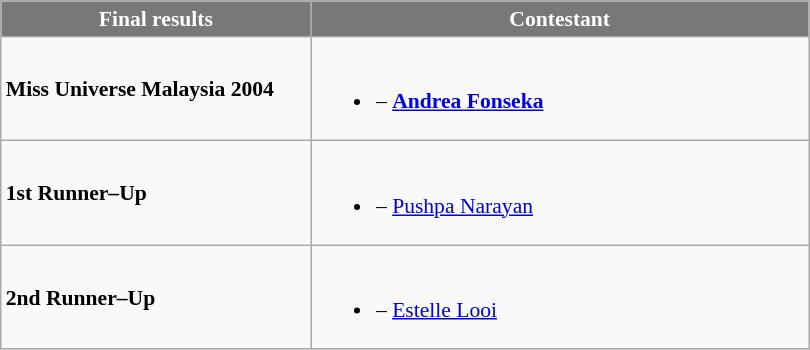<table class="wikitable sortable" style="font-size: 90%;">
<tr>
<th width="200" style="background-color:#787878;color:#FFFFFF;">Final results</th>
<th width="325" style="background-color:#787878;color:#FFFFFF;">Contestant</th>
</tr>
<tr>
<td><strong>Miss Universe Malaysia 2004</strong></td>
<td><br><ul><li><strong></strong> – <strong><a href='#'>Andrea Fonseka</a></strong></li></ul></td>
</tr>
<tr>
<td><strong>1st Runner–Up</strong></td>
<td><br><ul><li><strong></strong> – <a href='#'>Pushpa Narayan</a></li></ul></td>
</tr>
<tr>
<td><strong>2nd Runner–Up</strong></td>
<td><br><ul><li><strong></strong> –  <a href='#'>Estelle Looi</a></li></ul></td>
</tr>
</table>
